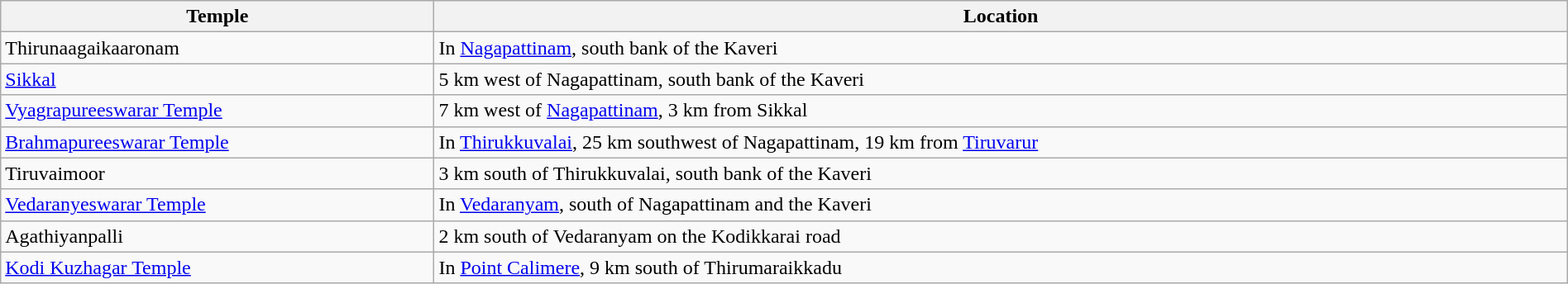<table class="wikitable" border="1" width="100%">
<tr>
<th>Temple</th>
<th>Location</th>
</tr>
<tr>
<td>Thirunaagaikaaronam</td>
<td>In <a href='#'>Nagapattinam</a>, south bank of the Kaveri</td>
</tr>
<tr>
<td><a href='#'>Sikkal</a></td>
<td>5 km west of Nagapattinam, south bank of the Kaveri</td>
</tr>
<tr>
<td><a href='#'>Vyagrapureeswarar Temple</a></td>
<td>7 km west of <a href='#'>Nagapattinam</a>, 3 km from Sikkal</td>
</tr>
<tr>
<td><a href='#'>Brahmapureeswarar Temple</a></td>
<td>In <a href='#'>Thirukkuvalai</a>, 25 km southwest of Nagapattinam, 19 km from <a href='#'>Tiruvarur</a></td>
</tr>
<tr>
<td>Tiruvaimoor</td>
<td>3 km south of Thirukkuvalai, south bank of the Kaveri</td>
</tr>
<tr>
<td><a href='#'>Vedaranyeswarar Temple</a></td>
<td>In <a href='#'>Vedaranyam</a>, south of Nagapattinam and the Kaveri</td>
</tr>
<tr>
<td>Agathiyanpalli</td>
<td>2 km south of Vedaranyam on the Kodikkarai road</td>
</tr>
<tr>
<td><a href='#'>Kodi Kuzhagar Temple</a></td>
<td>In <a href='#'>Point Calimere</a>, 9 km south of Thirumaraikkadu</td>
</tr>
</table>
